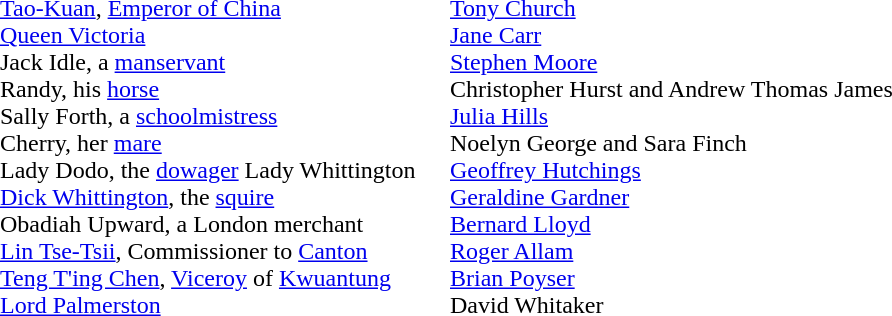<table border=0 cellpadding=0 cellspacing=0>
<tr>
<td style="width:300px"><a href='#'>Tao-Kuan</a>, <a href='#'>Emperor of China</a></td>
<td><a href='#'>Tony Church</a></td>
</tr>
<tr>
<td><a href='#'>Queen Victoria</a></td>
<td><a href='#'>Jane Carr</a></td>
</tr>
<tr>
<td>Jack Idle, a <a href='#'>manservant</a></td>
<td><a href='#'>Stephen Moore</a></td>
</tr>
<tr>
<td>Randy, his <a href='#'>horse</a></td>
<td>Christopher Hurst and Andrew Thomas James</td>
</tr>
<tr>
<td>Sally Forth, a <a href='#'>schoolmistress</a></td>
<td><a href='#'>Julia Hills</a></td>
</tr>
<tr>
<td>Cherry, her <a href='#'>mare</a></td>
<td>Noelyn George and Sara Finch</td>
</tr>
<tr>
<td>Lady Dodo, the <a href='#'>dowager</a> Lady Whittington</td>
<td><a href='#'>Geoffrey Hutchings</a></td>
</tr>
<tr>
<td><a href='#'>Dick Whittington</a>, the <a href='#'>squire</a></td>
<td><a href='#'>Geraldine Gardner</a></td>
</tr>
<tr>
<td>Obadiah Upward, a London merchant</td>
<td><a href='#'>Bernard Lloyd</a></td>
</tr>
<tr>
<td><a href='#'>Lin Tse-Tsii</a>, Commissioner to <a href='#'>Canton</a></td>
<td><a href='#'>Roger Allam</a></td>
</tr>
<tr>
<td><a href='#'>Teng T'ing Chen</a>, <a href='#'>Viceroy</a> of <a href='#'>Kwuantung</a></td>
<td><a href='#'>Brian Poyser</a></td>
</tr>
<tr>
<td><a href='#'>Lord Palmerston</a></td>
<td>David Whitaker</td>
</tr>
</table>
